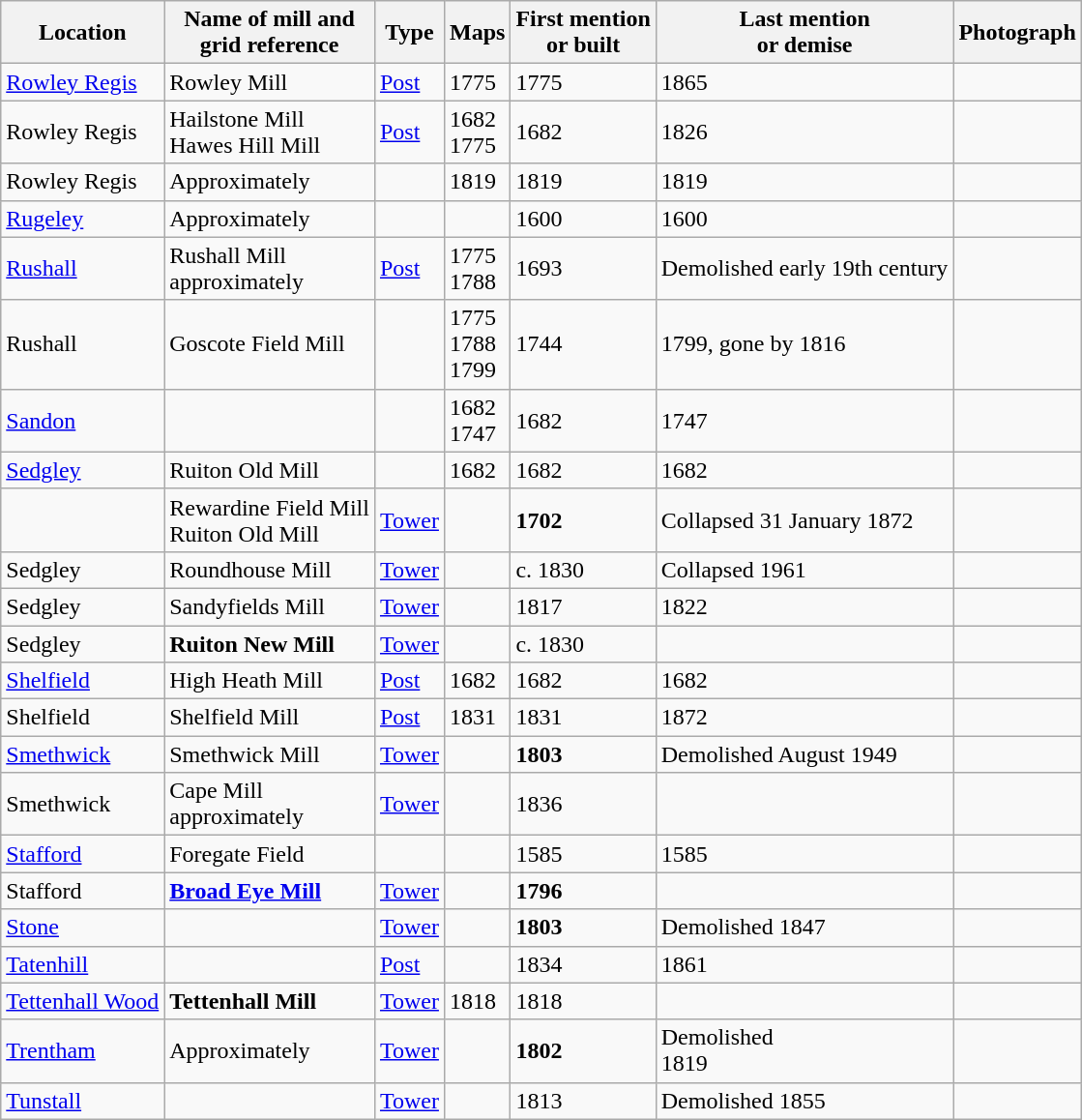<table class="wikitable">
<tr>
<th>Location</th>
<th>Name of mill and<br>grid reference</th>
<th>Type</th>
<th>Maps</th>
<th>First mention<br>or built</th>
<th>Last mention<br> or demise</th>
<th>Photograph</th>
</tr>
<tr>
<td><a href='#'>Rowley Regis</a></td>
<td>Rowley Mill<br></td>
<td><a href='#'>Post</a></td>
<td>1775</td>
<td>1775</td>
<td>1865</td>
<td></td>
</tr>
<tr>
<td>Rowley Regis</td>
<td>Hailstone Mill<br>Hawes Hill Mill<br></td>
<td><a href='#'>Post</a></td>
<td>1682<br>1775</td>
<td>1682</td>
<td>1826</td>
<td></td>
</tr>
<tr>
<td>Rowley Regis</td>
<td>Approximately<br></td>
<td></td>
<td>1819</td>
<td>1819</td>
<td>1819</td>
<td></td>
</tr>
<tr>
<td><a href='#'>Rugeley</a></td>
<td>Approximately<br></td>
<td></td>
<td></td>
<td>1600</td>
<td>1600</td>
<td></td>
</tr>
<tr>
<td><a href='#'>Rushall</a></td>
<td>Rushall Mill<br>approximately<br></td>
<td><a href='#'>Post</a></td>
<td>1775<br>1788</td>
<td>1693</td>
<td>Demolished early 19th century</td>
<td></td>
</tr>
<tr>
<td>Rushall</td>
<td>Goscote Field Mill</td>
<td></td>
<td>1775<br>1788<br>1799</td>
<td>1744</td>
<td>1799, gone by 1816</td>
<td></td>
</tr>
<tr>
<td><a href='#'>Sandon</a></td>
<td></td>
<td></td>
<td>1682<br>1747</td>
<td>1682</td>
<td>1747</td>
<td></td>
</tr>
<tr>
<td><a href='#'>Sedgley</a></td>
<td>Ruiton Old Mill</td>
<td></td>
<td>1682</td>
<td>1682</td>
<td>1682</td>
<td></td>
</tr>
<tr>
<td></td>
<td>Rewardine Field Mill<br>Ruiton Old Mill<br></td>
<td><a href='#'>Tower</a></td>
<td></td>
<td><strong>1702</strong></td>
<td>Collapsed 31 January 1872</td>
<td></td>
</tr>
<tr>
<td>Sedgley</td>
<td>Roundhouse Mill<br></td>
<td><a href='#'>Tower</a></td>
<td></td>
<td>c. 1830</td>
<td>Collapsed 1961</td>
<td></td>
</tr>
<tr>
<td>Sedgley</td>
<td>Sandyfields Mill<br></td>
<td><a href='#'>Tower</a></td>
<td></td>
<td>1817</td>
<td>1822</td>
<td></td>
</tr>
<tr>
<td>Sedgley</td>
<td><strong>Ruiton New Mill</strong><br></td>
<td><a href='#'>Tower</a></td>
<td></td>
<td>c. 1830</td>
<td></td>
<td></td>
</tr>
<tr>
<td><a href='#'>Shelfield</a></td>
<td>High Heath Mill<br></td>
<td><a href='#'>Post</a></td>
<td>1682</td>
<td>1682</td>
<td>1682</td>
<td></td>
</tr>
<tr>
<td>Shelfield</td>
<td>Shelfield Mill<br></td>
<td><a href='#'>Post</a></td>
<td>1831</td>
<td>1831</td>
<td>1872</td>
<td></td>
</tr>
<tr>
<td><a href='#'>Smethwick</a></td>
<td>Smethwick Mill<br></td>
<td><a href='#'>Tower</a></td>
<td></td>
<td><strong>1803</strong></td>
<td>Demolished August 1949</td>
<td></td>
</tr>
<tr>
<td>Smethwick</td>
<td>Cape Mill<br>approximately<br></td>
<td><a href='#'>Tower</a></td>
<td></td>
<td>1836</td>
<td></td>
<td></td>
</tr>
<tr>
<td><a href='#'>Stafford</a></td>
<td>Foregate Field</td>
<td></td>
<td></td>
<td>1585</td>
<td>1585</td>
<td></td>
</tr>
<tr>
<td>Stafford</td>
<td><a href='#'><strong>Broad Eye Mill</strong></a><br></td>
<td><a href='#'>Tower</a></td>
<td></td>
<td><strong>1796</strong></td>
<td></td>
<td></td>
</tr>
<tr>
<td><a href='#'>Stone</a></td>
<td></td>
<td><a href='#'>Tower</a></td>
<td></td>
<td><strong>1803</strong></td>
<td>Demolished 1847</td>
<td></td>
</tr>
<tr>
<td><a href='#'>Tatenhill</a></td>
<td></td>
<td><a href='#'>Post</a></td>
<td></td>
<td>1834</td>
<td>1861</td>
<td></td>
</tr>
<tr>
<td><a href='#'>Tettenhall Wood</a></td>
<td><strong>Tettenhall Mill</strong><br></td>
<td><a href='#'>Tower</a></td>
<td>1818</td>
<td>1818</td>
<td></td>
<td></td>
</tr>
<tr>
<td><a href='#'>Trentham</a></td>
<td>Approximately<br></td>
<td><a href='#'>Tower</a></td>
<td></td>
<td><strong>1802</strong></td>
<td>Demolished<br>1819</td>
<td></td>
</tr>
<tr>
<td><a href='#'>Tunstall</a></td>
<td></td>
<td><a href='#'>Tower</a></td>
<td></td>
<td>1813</td>
<td>Demolished 1855</td>
<td></td>
</tr>
</table>
